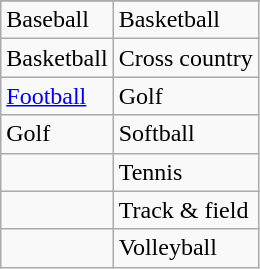<table class="wikitable" style="; margin:0 0 1em 1em;">
<tr>
</tr>
<tr>
<td>Baseball</td>
<td>Basketball</td>
</tr>
<tr>
<td>Basketball</td>
<td>Cross country</td>
</tr>
<tr>
<td><a href='#'>Football</a></td>
<td>Golf</td>
</tr>
<tr>
<td>Golf</td>
<td>Softball</td>
</tr>
<tr>
<td></td>
<td>Tennis</td>
</tr>
<tr>
<td></td>
<td>Track & field</td>
</tr>
<tr>
<td></td>
<td>Volleyball</td>
</tr>
</table>
